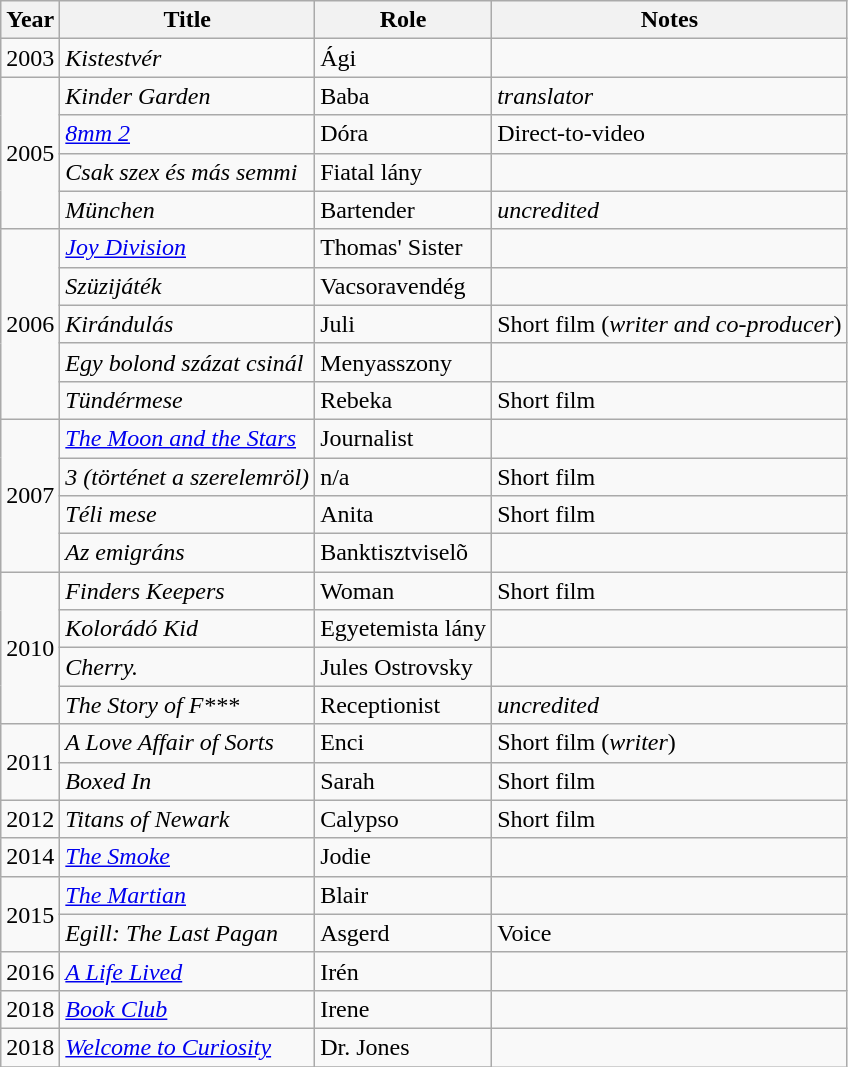<table class="wikitable sortable">
<tr>
<th>Year</th>
<th>Title</th>
<th>Role</th>
<th class="unsortable">Notes</th>
</tr>
<tr>
<td>2003</td>
<td><em>Kistestvér</em></td>
<td>Ági</td>
<td></td>
</tr>
<tr>
<td rowspan="4">2005</td>
<td><em>Kinder Garden</em></td>
<td>Baba</td>
<td><em>translator</em></td>
</tr>
<tr>
<td><em><a href='#'>8mm 2</a></em></td>
<td>Dóra</td>
<td>Direct-to-video</td>
</tr>
<tr>
<td><em>Csak szex és más semmi</em></td>
<td>Fiatal lány</td>
<td></td>
</tr>
<tr>
<td><em>München</em></td>
<td>Bartender</td>
<td><em>uncredited</em></td>
</tr>
<tr>
<td rowspan="5">2006</td>
<td><em><a href='#'>Joy Division</a></em></td>
<td>Thomas' Sister</td>
<td></td>
</tr>
<tr>
<td><em>Szüzijáték</em></td>
<td>Vacsoravendég</td>
<td></td>
</tr>
<tr>
<td><em>Kirándulás</em></td>
<td>Juli</td>
<td>Short film (<em>writer and co-producer</em>)</td>
</tr>
<tr>
<td><em>Egy bolond százat csinál</em></td>
<td>Menyasszony</td>
<td></td>
</tr>
<tr>
<td><em>Tündérmese</em></td>
<td>Rebeka</td>
<td>Short film</td>
</tr>
<tr>
<td rowspan="4">2007</td>
<td><em><a href='#'>The Moon and the Stars</a></em></td>
<td>Journalist</td>
<td></td>
</tr>
<tr>
<td><em>3 (történet a szerelemröl)</em></td>
<td>n/a</td>
<td>Short film</td>
</tr>
<tr>
<td><em>Téli mese</em></td>
<td>Anita</td>
<td>Short film</td>
</tr>
<tr>
<td><em>Az emigráns</em></td>
<td>Banktisztviselõ</td>
<td></td>
</tr>
<tr>
<td rowspan="4">2010</td>
<td><em>Finders Keepers</em></td>
<td>Woman</td>
<td>Short film</td>
</tr>
<tr>
<td><em>Kolorádó Kid</em></td>
<td>Egyetemista lány</td>
<td></td>
</tr>
<tr>
<td><em>Cherry.</em></td>
<td>Jules Ostrovsky</td>
<td></td>
</tr>
<tr>
<td><em>The Story of F***</em></td>
<td>Receptionist</td>
<td><em>uncredited</em></td>
</tr>
<tr>
<td rowspan="2">2011</td>
<td><em>A Love Affair of Sorts</em></td>
<td>Enci</td>
<td>Short film (<em>writer</em>)</td>
</tr>
<tr>
<td><em>Boxed In</em></td>
<td>Sarah</td>
<td>Short film</td>
</tr>
<tr>
<td>2012</td>
<td><em>Titans of Newark</em></td>
<td>Calypso</td>
<td>Short film</td>
</tr>
<tr>
<td>2014</td>
<td><em><a href='#'>The Smoke</a></em></td>
<td>Jodie</td>
<td></td>
</tr>
<tr>
<td rowspan="2">2015</td>
<td><em><a href='#'>The Martian</a></em></td>
<td>Blair</td>
<td></td>
</tr>
<tr>
<td><em>Egill: The Last Pagan</em></td>
<td>Asgerd</td>
<td>Voice</td>
</tr>
<tr>
<td>2016</td>
<td><em><a href='#'>A Life Lived</a></em></td>
<td>Irén</td>
<td></td>
</tr>
<tr>
<td>2018</td>
<td><em><a href='#'>Book Club</a></em></td>
<td>Irene</td>
<td></td>
</tr>
<tr>
<td>2018</td>
<td><em><a href='#'>Welcome to Curiosity</a></em></td>
<td>Dr. Jones</td>
</tr>
<tr>
</tr>
</table>
